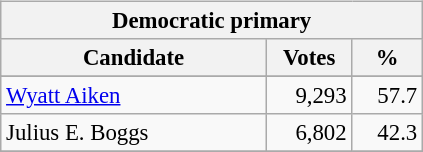<table class="wikitable" align="left" style="margin: 1em 1em 1em 0; font-size: 95%;">
<tr>
<th colspan="3">Democratic primary</th>
</tr>
<tr>
<th colspan="1" style="width: 170px">Candidate</th>
<th style="width: 50px">Votes</th>
<th style="width: 40px">%</th>
</tr>
<tr>
</tr>
<tr>
<td><a href='#'>Wyatt Aiken</a></td>
<td align="right">9,293</td>
<td align="right">57.7</td>
</tr>
<tr>
<td>Julius E. Boggs</td>
<td align="right">6,802</td>
<td align="right">42.3</td>
</tr>
<tr>
</tr>
</table>
